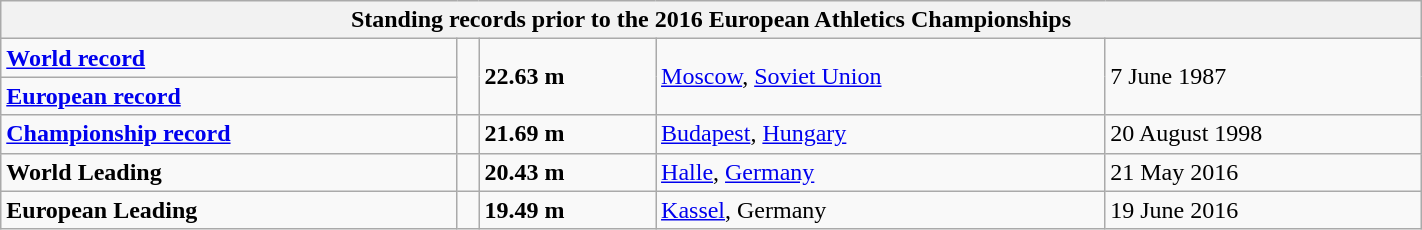<table class="wikitable" width=75%>
<tr>
<th colspan="5">Standing records prior to the 2016 European Athletics Championships</th>
</tr>
<tr>
<td><strong><a href='#'>World record</a></strong></td>
<td rowspan="2"></td>
<td rowspan="2"><strong>22.63 m</strong></td>
<td rowspan="2"><a href='#'>Moscow</a>, <a href='#'>Soviet Union</a></td>
<td rowspan="2">7 June 1987</td>
</tr>
<tr>
<td><strong><a href='#'>European record</a></strong></td>
</tr>
<tr>
<td><strong><a href='#'>Championship record</a></strong></td>
<td></td>
<td><strong>21.69 m</strong></td>
<td><a href='#'>Budapest</a>, <a href='#'>Hungary</a></td>
<td>20 August 1998</td>
</tr>
<tr>
<td><strong>World Leading</strong></td>
<td></td>
<td><strong>20.43 m</strong></td>
<td><a href='#'>Halle</a>, <a href='#'>Germany</a></td>
<td>21 May 2016</td>
</tr>
<tr>
<td><strong>European Leading</strong></td>
<td></td>
<td><strong>19.49 m</strong></td>
<td><a href='#'>Kassel</a>, Germany</td>
<td>19 June 2016</td>
</tr>
</table>
